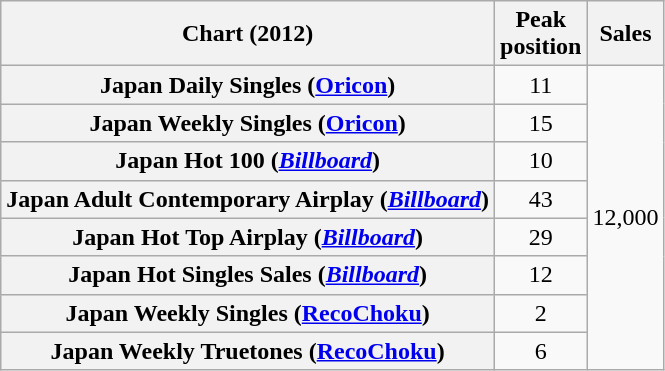<table class="wikitable sortable plainrowheaders" style="text-align:center;">
<tr>
<th scope="col">Chart (2012)</th>
<th scope="col">Peak<br>position</th>
<th scope="col">Sales</th>
</tr>
<tr>
<th scope="row">Japan Daily Singles (<a href='#'>Oricon</a>)</th>
<td style="text-align:center;">11</td>
<td rowspan="8" style="text-align:left;">12,000</td>
</tr>
<tr>
<th scope="row">Japan Weekly Singles (<a href='#'>Oricon</a>)</th>
<td style="text-align:center;">15</td>
</tr>
<tr>
<th scope="row">Japan Hot 100 (<em><a href='#'>Billboard</a></em>)</th>
<td style="text-align:center;">10</td>
</tr>
<tr>
<th scope="row">Japan Adult Contemporary Airplay (<em><a href='#'>Billboard</a></em>)</th>
<td style="text-align:center;">43</td>
</tr>
<tr>
<th scope="row">Japan Hot Top Airplay (<em><a href='#'>Billboard</a></em>)</th>
<td style="text-align:center;">29</td>
</tr>
<tr>
<th scope="row">Japan Hot Singles Sales (<em><a href='#'>Billboard</a></em>)</th>
<td style="text-align:center;">12</td>
</tr>
<tr>
<th scope="row">Japan Weekly Singles (<a href='#'>RecoChoku</a>)</th>
<td style="text-align:center;">2</td>
</tr>
<tr>
<th scope="row">Japan Weekly Truetones (<a href='#'>RecoChoku</a>)</th>
<td style="text-align:center;">6</td>
</tr>
</table>
